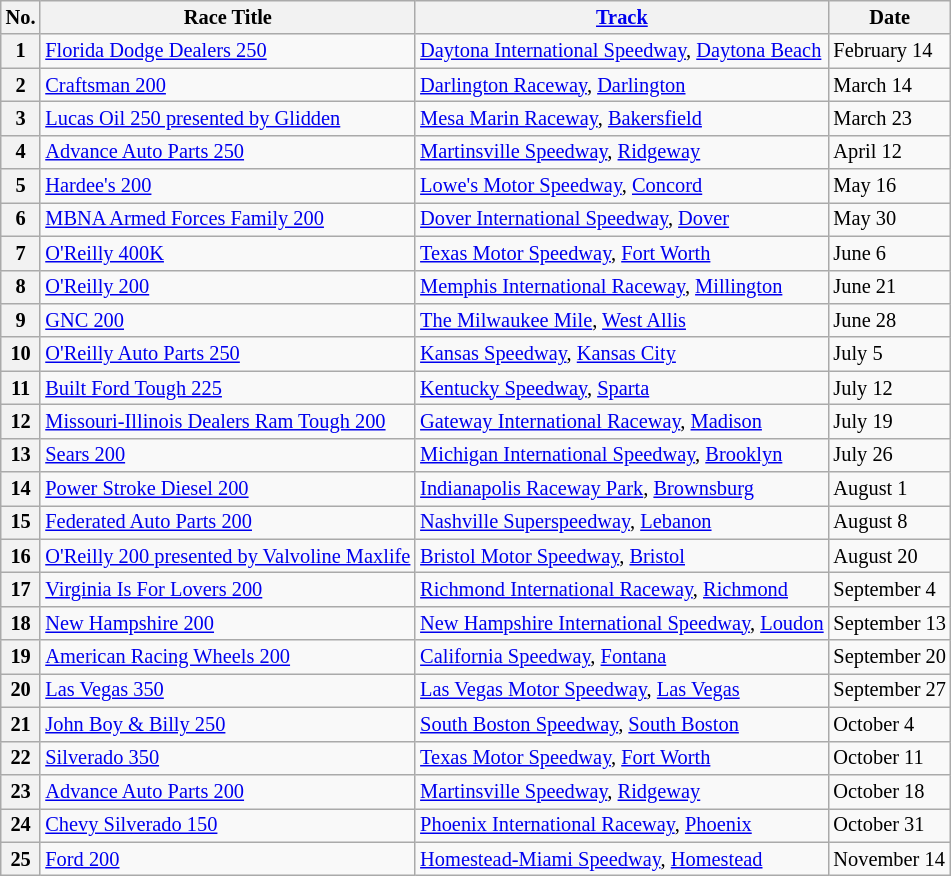<table class="wikitable" style="font-size:85%;">
<tr>
<th>No.</th>
<th>Race Title</th>
<th><a href='#'>Track</a></th>
<th>Date</th>
</tr>
<tr>
<th>1</th>
<td><a href='#'>Florida Dodge Dealers 250</a></td>
<td><a href='#'>Daytona International Speedway</a>, <a href='#'>Daytona Beach</a></td>
<td>February 14</td>
</tr>
<tr>
<th>2</th>
<td><a href='#'>Craftsman 200</a></td>
<td><a href='#'>Darlington Raceway</a>, <a href='#'>Darlington</a></td>
<td>March 14</td>
</tr>
<tr>
<th>3</th>
<td><a href='#'>Lucas Oil 250 presented by Glidden</a></td>
<td><a href='#'>Mesa Marin Raceway</a>, <a href='#'>Bakersfield</a></td>
<td>March 23</td>
</tr>
<tr>
<th>4</th>
<td><a href='#'>Advance Auto Parts 250</a></td>
<td><a href='#'>Martinsville Speedway</a>, <a href='#'>Ridgeway</a></td>
<td>April 12</td>
</tr>
<tr>
<th>5</th>
<td><a href='#'>Hardee's 200</a></td>
<td><a href='#'>Lowe's Motor Speedway</a>, <a href='#'>Concord</a></td>
<td>May 16</td>
</tr>
<tr>
<th>6</th>
<td><a href='#'>MBNA Armed Forces Family 200</a></td>
<td><a href='#'>Dover International Speedway</a>, <a href='#'>Dover</a></td>
<td>May 30</td>
</tr>
<tr>
<th>7</th>
<td><a href='#'>O'Reilly 400K</a></td>
<td><a href='#'>Texas Motor Speedway</a>, <a href='#'>Fort Worth</a></td>
<td>June 6</td>
</tr>
<tr>
<th>8</th>
<td><a href='#'>O'Reilly 200</a></td>
<td><a href='#'>Memphis International Raceway</a>, <a href='#'>Millington</a></td>
<td>June 21</td>
</tr>
<tr>
<th>9</th>
<td><a href='#'>GNC 200</a></td>
<td><a href='#'>The Milwaukee Mile</a>, <a href='#'>West Allis</a></td>
<td>June 28</td>
</tr>
<tr>
<th>10</th>
<td><a href='#'>O'Reilly Auto Parts 250</a></td>
<td><a href='#'>Kansas Speedway</a>, <a href='#'>Kansas City</a></td>
<td>July 5</td>
</tr>
<tr>
<th>11</th>
<td><a href='#'>Built Ford Tough 225</a></td>
<td><a href='#'>Kentucky Speedway</a>, <a href='#'>Sparta</a></td>
<td>July 12</td>
</tr>
<tr>
<th>12</th>
<td><a href='#'>Missouri-Illinois Dealers Ram Tough 200</a></td>
<td><a href='#'>Gateway International Raceway</a>, <a href='#'>Madison</a></td>
<td>July 19</td>
</tr>
<tr>
<th>13</th>
<td><a href='#'>Sears 200</a></td>
<td><a href='#'>Michigan International Speedway</a>, <a href='#'>Brooklyn</a></td>
<td>July 26</td>
</tr>
<tr>
<th>14</th>
<td><a href='#'>Power Stroke Diesel 200</a></td>
<td><a href='#'>Indianapolis Raceway Park</a>, <a href='#'>Brownsburg</a></td>
<td>August 1</td>
</tr>
<tr>
<th>15</th>
<td><a href='#'>Federated Auto Parts 200</a></td>
<td><a href='#'>Nashville Superspeedway</a>, <a href='#'>Lebanon</a></td>
<td>August 8</td>
</tr>
<tr>
<th>16</th>
<td><a href='#'>O'Reilly 200 presented by Valvoline Maxlife</a></td>
<td><a href='#'>Bristol Motor Speedway</a>, <a href='#'>Bristol</a></td>
<td>August 20</td>
</tr>
<tr>
<th>17</th>
<td><a href='#'>Virginia Is For Lovers 200</a></td>
<td><a href='#'>Richmond International Raceway</a>, <a href='#'>Richmond</a></td>
<td>September 4</td>
</tr>
<tr>
<th>18</th>
<td><a href='#'>New Hampshire 200</a></td>
<td><a href='#'>New Hampshire International Speedway</a>, <a href='#'>Loudon</a></td>
<td>September 13</td>
</tr>
<tr>
<th>19</th>
<td><a href='#'>American Racing Wheels 200</a></td>
<td><a href='#'>California Speedway</a>, <a href='#'>Fontana</a></td>
<td>September 20</td>
</tr>
<tr>
<th>20</th>
<td><a href='#'>Las Vegas 350</a></td>
<td><a href='#'>Las Vegas Motor Speedway</a>, <a href='#'>Las Vegas</a></td>
<td>September 27</td>
</tr>
<tr>
<th>21</th>
<td><a href='#'>John Boy & Billy 250</a></td>
<td><a href='#'>South Boston Speedway</a>, <a href='#'>South Boston</a></td>
<td>October 4</td>
</tr>
<tr>
<th>22</th>
<td><a href='#'>Silverado 350</a></td>
<td><a href='#'>Texas Motor Speedway</a>, <a href='#'>Fort Worth</a></td>
<td>October 11</td>
</tr>
<tr>
<th>23</th>
<td><a href='#'>Advance Auto Parts 200</a></td>
<td><a href='#'>Martinsville Speedway</a>, <a href='#'>Ridgeway</a></td>
<td>October 18</td>
</tr>
<tr>
<th>24</th>
<td><a href='#'>Chevy Silverado 150</a></td>
<td><a href='#'>Phoenix International Raceway</a>, <a href='#'>Phoenix</a></td>
<td>October 31</td>
</tr>
<tr>
<th>25</th>
<td><a href='#'>Ford 200</a></td>
<td><a href='#'>Homestead-Miami Speedway</a>, <a href='#'>Homestead</a></td>
<td>November 14</td>
</tr>
</table>
